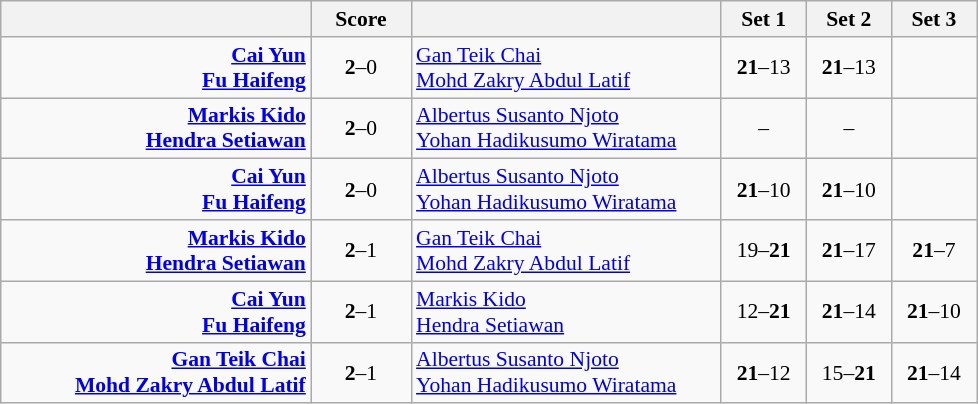<table class="wikitable" style="text-align:center; font-size:90%">
<tr>
<th align="right" width="200"></th>
<th width="60">Score</th>
<th align="left" width="200"></th>
<th width="50">Set 1</th>
<th width="50">Set 2</th>
<th width="50">Set 3</th>
</tr>
<tr>
<td align="right"><strong><a href='#'>Cai Yun</a> <br><a href='#'>Fu Haifeng</a> </strong></td>
<td align="center"><strong>2</strong>–0</td>
<td align="left"> <a href='#'>Gan Teik Chai</a><br> <a href='#'>Mohd Zakry Abdul Latif</a></td>
<td><strong>21</strong>–13</td>
<td><strong>21</strong>–13</td>
<td></td>
</tr>
<tr>
<td align="right"><strong><a href='#'>Markis Kido</a> <br><a href='#'>Hendra Setiawan</a> </strong></td>
<td align="center"><strong>2</strong>–0</td>
<td align="left"> <a href='#'>Albertus Susanto Njoto</a><br> <a href='#'>Yohan Hadikusumo Wiratama</a></td>
<td>–</td>
<td>–</td>
<td></td>
</tr>
<tr>
<td align="right"><strong><a href='#'>Cai Yun</a> <br><a href='#'>Fu Haifeng</a> </strong></td>
<td align="center"><strong>2</strong>–0</td>
<td align="left"> <a href='#'>Albertus Susanto Njoto</a><br> <a href='#'>Yohan Hadikusumo Wiratama</a></td>
<td><strong>21</strong>–10</td>
<td><strong>21</strong>–10</td>
<td></td>
</tr>
<tr>
<td align="right"><strong><a href='#'>Markis Kido</a> <br><a href='#'>Hendra Setiawan</a> </strong></td>
<td align="center"><strong>2</strong>–1</td>
<td align="left"> <a href='#'>Gan Teik Chai</a><br> <a href='#'>Mohd Zakry Abdul Latif</a></td>
<td>19–<strong>21</strong></td>
<td><strong>21</strong>–17</td>
<td><strong>21</strong>–7</td>
</tr>
<tr>
<td align="right"><strong><a href='#'>Cai Yun</a> <br><a href='#'>Fu Haifeng</a> </strong></td>
<td align="center"><strong>2</strong>–1</td>
<td align="left"> <a href='#'>Markis Kido</a><br> <a href='#'>Hendra Setiawan</a></td>
<td>12–<strong>21</strong></td>
<td><strong>21</strong>–14</td>
<td><strong>21</strong>–10</td>
</tr>
<tr>
<td align="right"><strong><a href='#'>Gan Teik Chai</a> <br><a href='#'>Mohd Zakry Abdul Latif</a> </strong></td>
<td align="center"><strong>2</strong>–1</td>
<td align="left"> <a href='#'>Albertus Susanto Njoto</a><br> <a href='#'>Yohan Hadikusumo Wiratama</a></td>
<td><strong>21</strong>–12</td>
<td>15–<strong>21</strong></td>
<td><strong>21</strong>–14</td>
</tr>
</table>
